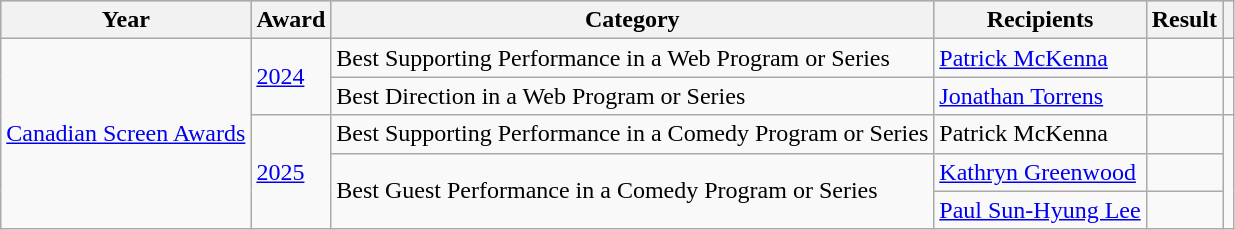<table class="wikitable sortable">
<tr style="background:#ccc; text-align:center;">
<th>Year</th>
<th>Award</th>
<th>Category</th>
<th>Recipients</th>
<th>Result</th>
<th class="unsortable"></th>
</tr>
<tr>
<td rowspan=5><a href='#'>Canadian Screen Awards</a></td>
<td rowspan=2><a href='#'>2024</a></td>
<td>Best Supporting Performance in a Web Program or Series</td>
<td><a href='#'>Patrick McKenna</a></td>
<td></td>
<td></td>
</tr>
<tr>
<td>Best Direction in a Web Program or Series</td>
<td><a href='#'>Jonathan Torrens</a></td>
<td></td>
</tr>
<tr>
<td rowspan=3><a href='#'>2025</a></td>
<td>Best Supporting Performance in a Comedy Program or Series</td>
<td>Patrick McKenna</td>
<td></td>
<td rowspan=3></td>
</tr>
<tr>
<td rowspan=2>Best Guest Performance in a Comedy Program or Series</td>
<td><a href='#'>Kathryn Greenwood</a></td>
<td></td>
</tr>
<tr>
<td><a href='#'>Paul Sun-Hyung Lee</a></td>
<td></td>
</tr>
</table>
